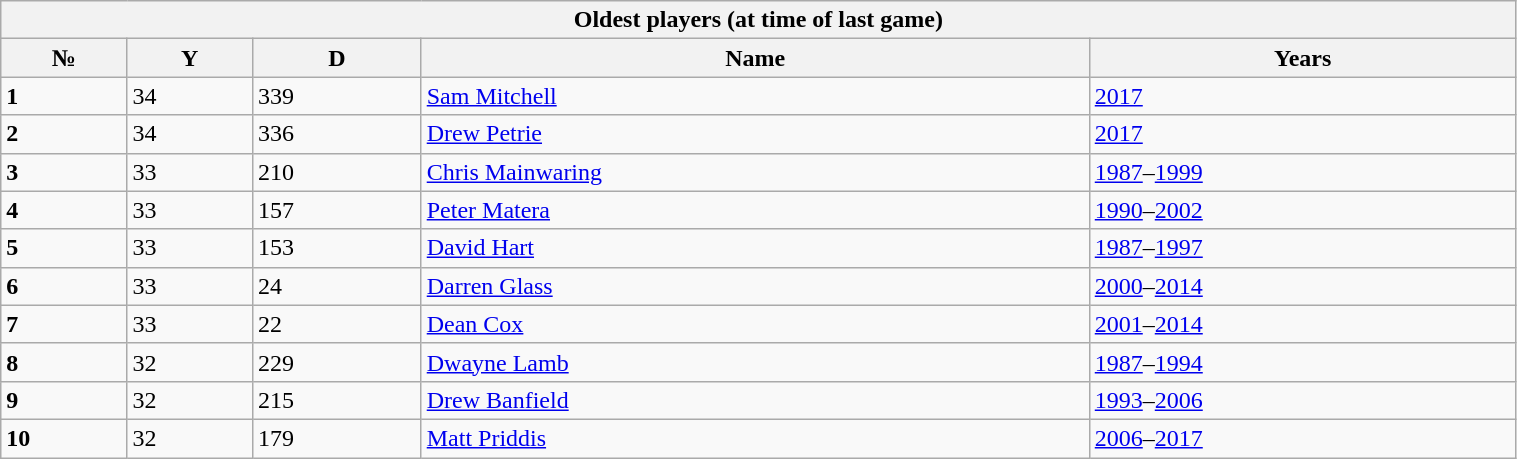<table class="wikitable" style="width:80%;">
<tr>
<th colspan="5">Oldest players (at time of last game)</th>
</tr>
<tr>
<th>№</th>
<th>Y</th>
<th>D</th>
<th>Name</th>
<th>Years</th>
</tr>
<tr>
<td><strong>1</strong></td>
<td>34</td>
<td>339</td>
<td><a href='#'>Sam Mitchell</a></td>
<td><a href='#'>2017</a></td>
</tr>
<tr>
<td><strong>2</strong></td>
<td>34</td>
<td>336</td>
<td><a href='#'>Drew Petrie</a></td>
<td><a href='#'>2017</a></td>
</tr>
<tr>
<td><strong>3</strong></td>
<td>33</td>
<td>210</td>
<td><a href='#'>Chris Mainwaring</a></td>
<td><a href='#'>1987</a>–<a href='#'>1999</a></td>
</tr>
<tr>
<td><strong>4</strong></td>
<td>33</td>
<td>157</td>
<td><a href='#'>Peter Matera</a></td>
<td><a href='#'>1990</a>–<a href='#'>2002</a></td>
</tr>
<tr>
<td><strong>5</strong></td>
<td>33</td>
<td>153</td>
<td><a href='#'>David Hart</a></td>
<td><a href='#'>1987</a>–<a href='#'>1997</a></td>
</tr>
<tr>
<td><strong>6</strong></td>
<td>33</td>
<td>24</td>
<td><a href='#'>Darren Glass</a></td>
<td><a href='#'>2000</a>–<a href='#'>2014</a></td>
</tr>
<tr>
<td><strong>7</strong></td>
<td>33</td>
<td>22</td>
<td><a href='#'>Dean Cox</a></td>
<td><a href='#'>2001</a>–<a href='#'>2014</a></td>
</tr>
<tr>
<td><strong>8</strong></td>
<td>32</td>
<td>229</td>
<td><a href='#'>Dwayne Lamb</a></td>
<td><a href='#'>1987</a>–<a href='#'>1994</a></td>
</tr>
<tr>
<td><strong>9</strong></td>
<td>32</td>
<td>215</td>
<td><a href='#'>Drew Banfield</a></td>
<td><a href='#'>1993</a>–<a href='#'>2006</a></td>
</tr>
<tr>
<td><strong>10</strong></td>
<td>32</td>
<td>179</td>
<td><a href='#'>Matt Priddis</a></td>
<td><a href='#'>2006</a>–<a href='#'>2017</a></td>
</tr>
</table>
